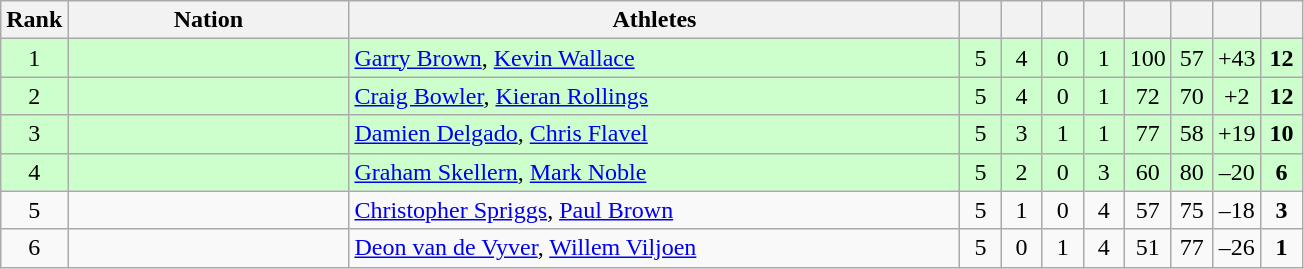<table class=wikitable style="text-align:center">
<tr>
<th width=20>Rank</th>
<th width=180>Nation</th>
<th width=400>Athletes</th>
<th width=20></th>
<th width=20></th>
<th width=20></th>
<th width=20></th>
<th width=20></th>
<th width=20></th>
<th width=20></th>
<th width=20></th>
</tr>
<tr bgcolor="#ccffcc">
<td>1</td>
<td align=left></td>
<td align=left><a href='#'>Garry Brown</a>, <a href='#'>Kevin Wallace</a></td>
<td>5</td>
<td>4</td>
<td>0</td>
<td>1</td>
<td>100</td>
<td>57</td>
<td>+43</td>
<td><strong>12</strong></td>
</tr>
<tr bgcolor="#ccffcc">
<td>2</td>
<td align=left></td>
<td align=left><a href='#'>Craig Bowler</a>, <a href='#'>Kieran Rollings</a></td>
<td>5</td>
<td>4</td>
<td>0</td>
<td>1</td>
<td>72</td>
<td>70</td>
<td>+2</td>
<td><strong>12</strong></td>
</tr>
<tr bgcolor="#ccffcc">
<td>3</td>
<td align=left></td>
<td align=left><a href='#'>Damien Delgado</a>, <a href='#'>Chris Flavel</a></td>
<td>5</td>
<td>3</td>
<td>1</td>
<td>1</td>
<td>77</td>
<td>58</td>
<td>+19</td>
<td><strong>10</strong></td>
</tr>
<tr bgcolor="#ccffcc">
<td>4</td>
<td align=left></td>
<td align=left><a href='#'>Graham Skellern</a>, <a href='#'>Mark Noble</a></td>
<td>5</td>
<td>2</td>
<td>0</td>
<td>3</td>
<td>60</td>
<td>80</td>
<td>–20</td>
<td><strong>6</strong></td>
</tr>
<tr>
<td>5</td>
<td align=left></td>
<td align=left><a href='#'>Christopher Spriggs</a>, <a href='#'>Paul Brown</a></td>
<td>5</td>
<td>1</td>
<td>0</td>
<td>4</td>
<td>57</td>
<td>75</td>
<td>–18</td>
<td><strong>3</strong></td>
</tr>
<tr>
<td>6</td>
<td align=left></td>
<td align=left><a href='#'>Deon van de Vyver</a>, <a href='#'>Willem Viljoen</a></td>
<td>5</td>
<td>0</td>
<td>1</td>
<td>4</td>
<td>51</td>
<td>77</td>
<td>–26</td>
<td><strong>1</strong></td>
</tr>
</table>
